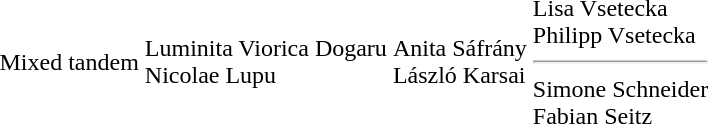<table>
<tr>
<td>Mixed tandem<br></td>
<td>Luminita Viorica Dogaru<br>Nicolae Lupu<br></td>
<td>Anita Sáfrány<br>László Karsai<br></td>
<td>Lisa Vsetecka<br>Philipp Vsetecka<br><hr>Simone Schneider<br>Fabian Seitz<br></td>
</tr>
</table>
